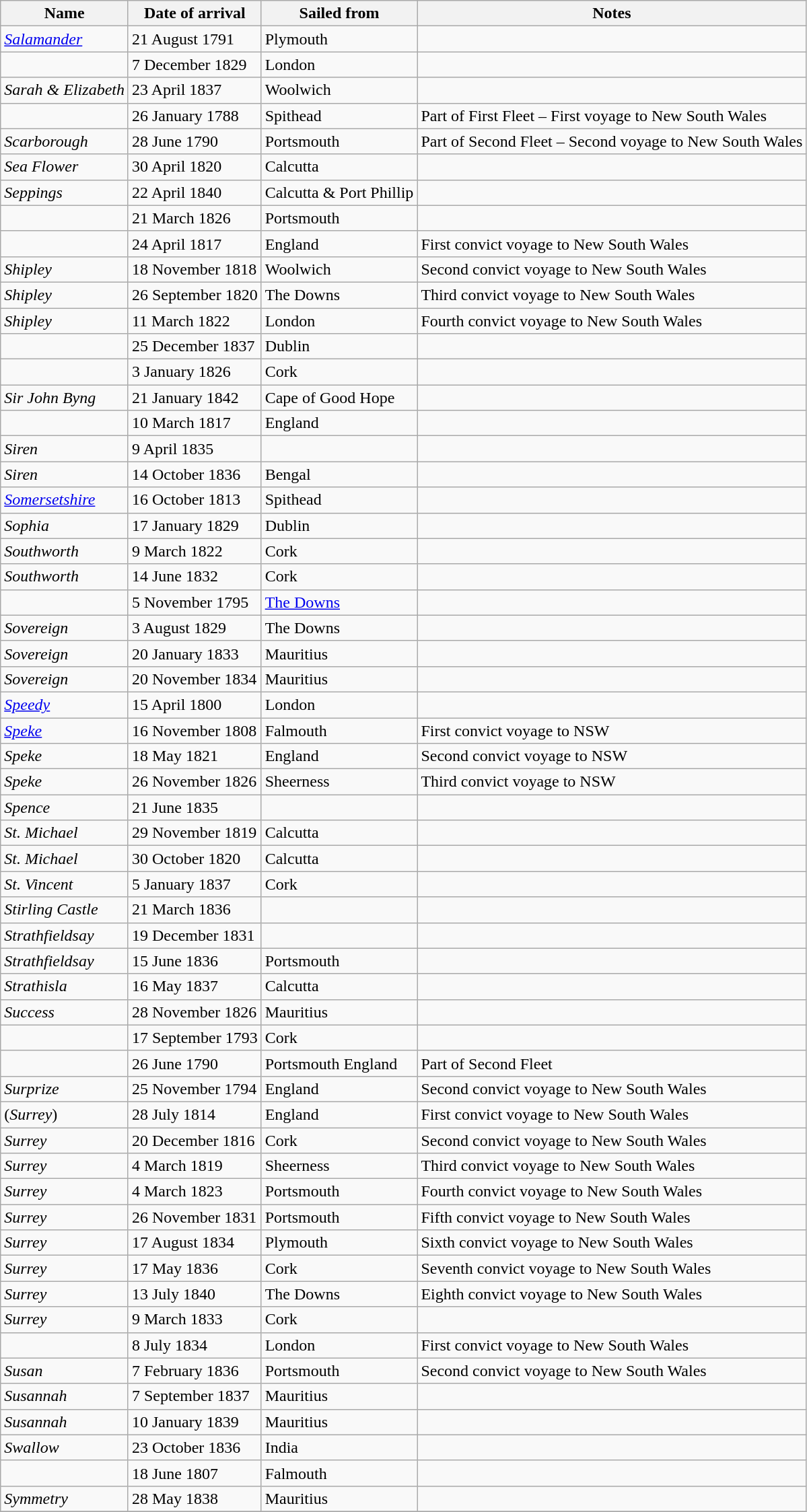<table class="wikitable sortable" border="1">
<tr>
<th>Name</th>
<th>Date of arrival</th>
<th>Sailed from</th>
<th>Notes</th>
</tr>
<tr>
<td><a href='#'><em>Salamander</em></a></td>
<td>21 August 1791</td>
<td>Plymouth</td>
<td></td>
</tr>
<tr>
<td></td>
<td>7 December 1829</td>
<td>London</td>
<td></td>
</tr>
<tr>
<td><em>Sarah & Elizabeth</em></td>
<td>23 April 1837</td>
<td>Woolwich</td>
<td></td>
</tr>
<tr>
<td></td>
<td>26 January 1788</td>
<td>Spithead</td>
<td>Part of First Fleet – First voyage to New South Wales</td>
</tr>
<tr>
<td><em>Scarborough</em></td>
<td>28 June 1790</td>
<td>Portsmouth</td>
<td>Part of Second Fleet – Second voyage to New South Wales</td>
</tr>
<tr>
<td><em>Sea Flower</em></td>
<td>30 April 1820</td>
<td>Calcutta</td>
<td></td>
</tr>
<tr>
<td><em>Seppings</em></td>
<td>22 April 1840</td>
<td>Calcutta & Port Phillip</td>
<td></td>
</tr>
<tr>
<td></td>
<td>21 March 1826</td>
<td>Portsmouth</td>
<td></td>
</tr>
<tr>
<td></td>
<td>24 April 1817</td>
<td>England</td>
<td>First convict voyage to New South Wales</td>
</tr>
<tr>
<td><em>Shipley</em></td>
<td>18 November 1818</td>
<td>Woolwich</td>
<td>Second convict voyage to New South Wales</td>
</tr>
<tr>
<td><em>Shipley</em></td>
<td>26 September 1820</td>
<td>The Downs</td>
<td>Third convict voyage to New South Wales</td>
</tr>
<tr>
<td><em>Shipley</em></td>
<td>11 March 1822</td>
<td>London</td>
<td>Fourth convict voyage to New South Wales</td>
</tr>
<tr>
<td></td>
<td>25 December 1837</td>
<td>Dublin</td>
<td></td>
</tr>
<tr>
<td></td>
<td>3 January 1826</td>
<td>Cork</td>
<td></td>
</tr>
<tr>
<td><em>Sir John Byng</em></td>
<td>21 January 1842</td>
<td>Cape of Good Hope</td>
<td></td>
</tr>
<tr>
<td></td>
<td>10 March 1817</td>
<td>England</td>
<td></td>
</tr>
<tr>
<td><em>Siren</em></td>
<td>9 April 1835</td>
<td></td>
<td></td>
</tr>
<tr>
<td><em>Siren</em></td>
<td>14 October 1836</td>
<td>Bengal</td>
<td></td>
</tr>
<tr>
<td><a href='#'><em>Somersetshire</em></a></td>
<td>16 October 1813</td>
<td>Spithead</td>
<td></td>
</tr>
<tr>
<td><em>Sophia</em></td>
<td>17 January 1829</td>
<td>Dublin</td>
<td></td>
</tr>
<tr>
<td><em>Southworth</em></td>
<td>9 March 1822</td>
<td>Cork</td>
<td></td>
</tr>
<tr>
<td><em>Southworth</em></td>
<td>14 June 1832</td>
<td>Cork</td>
<td></td>
</tr>
<tr>
<td></td>
<td>5 November 1795</td>
<td><a href='#'>The Downs</a></td>
<td></td>
</tr>
<tr>
<td><em>Sovereign</em></td>
<td>3 August 1829</td>
<td>The Downs</td>
<td></td>
</tr>
<tr>
<td><em>Sovereign</em></td>
<td>20 January 1833</td>
<td>Mauritius</td>
<td></td>
</tr>
<tr>
<td><em>Sovereign</em></td>
<td>20 November 1834</td>
<td>Mauritius</td>
<td></td>
</tr>
<tr>
<td><a href='#'><em>Speedy</em></a></td>
<td>15 April 1800</td>
<td>London</td>
<td></td>
</tr>
<tr>
<td><a href='#'><em>Speke</em></a></td>
<td>16 November 1808</td>
<td>Falmouth</td>
<td>First convict voyage to NSW</td>
</tr>
<tr>
<td><em>Speke</em></td>
<td>18 May 1821</td>
<td>England</td>
<td>Second convict voyage to NSW</td>
</tr>
<tr>
<td><em>Speke</em></td>
<td>26 November 1826</td>
<td>Sheerness</td>
<td>Third convict voyage to NSW</td>
</tr>
<tr>
<td><em>Spence</em></td>
<td>21 June 1835</td>
<td></td>
<td></td>
</tr>
<tr>
<td><em>St. Michael</em></td>
<td>29 November 1819</td>
<td>Calcutta</td>
<td></td>
</tr>
<tr>
<td><em>St. Michael</em></td>
<td>30 October 1820</td>
<td>Calcutta</td>
<td></td>
</tr>
<tr>
<td><em>St. Vincent</em></td>
<td>5 January 1837</td>
<td>Cork</td>
<td></td>
</tr>
<tr>
<td><em>Stirling Castle</em></td>
<td>21 March 1836</td>
<td></td>
<td></td>
</tr>
<tr>
<td><em>Strathfieldsay</em></td>
<td>19 December 1831</td>
<td></td>
<td></td>
</tr>
<tr>
<td><em>Strathfieldsay</em></td>
<td>15 June 1836</td>
<td>Portsmouth</td>
<td></td>
</tr>
<tr>
<td><em>Strathisla</em></td>
<td>16 May 1837</td>
<td>Calcutta</td>
<td></td>
</tr>
<tr>
<td><em>Success</em></td>
<td>28 November 1826</td>
<td>Mauritius</td>
<td></td>
</tr>
<tr>
<td></td>
<td>17 September 1793</td>
<td>Cork</td>
<td></td>
</tr>
<tr>
<td></td>
<td>26 June 1790</td>
<td>Portsmouth England</td>
<td>Part of Second Fleet</td>
</tr>
<tr>
<td><em>Surprize</em></td>
<td>25 November 1794</td>
<td>England</td>
<td>Second convict voyage to New South Wales</td>
</tr>
<tr>
<td> (<em>Surrey</em>)</td>
<td>28 July 1814</td>
<td>England</td>
<td>First convict voyage to New South Wales</td>
</tr>
<tr>
<td><em>Surrey</em></td>
<td>20 December 1816</td>
<td>Cork</td>
<td>Second convict voyage to New South Wales</td>
</tr>
<tr>
<td><em>Surrey</em></td>
<td>4 March 1819</td>
<td>Sheerness</td>
<td>Third convict voyage to New South Wales</td>
</tr>
<tr>
<td><em>Surrey</em></td>
<td>4 March 1823</td>
<td>Portsmouth</td>
<td>Fourth convict voyage to New South Wales</td>
</tr>
<tr>
<td><em>Surrey</em></td>
<td>26 November 1831</td>
<td>Portsmouth</td>
<td>Fifth convict voyage to New South Wales</td>
</tr>
<tr>
<td><em>Surrey</em></td>
<td>17 August 1834</td>
<td>Plymouth</td>
<td>Sixth convict voyage to New South Wales</td>
</tr>
<tr>
<td><em>Surrey</em></td>
<td>17 May 1836</td>
<td>Cork</td>
<td>Seventh convict voyage to New South Wales</td>
</tr>
<tr>
<td><em>Surrey</em></td>
<td>13 July 1840</td>
<td>The Downs</td>
<td>Eighth convict voyage to New South Wales</td>
</tr>
<tr>
<td><em>Surrey</em></td>
<td>9 March 1833</td>
<td>Cork</td>
<td></td>
</tr>
<tr>
<td></td>
<td>8 July 1834</td>
<td>London</td>
<td>First convict voyage to New South Wales</td>
</tr>
<tr>
<td><em>Susan</em></td>
<td>7 February 1836</td>
<td>Portsmouth</td>
<td>Second convict voyage to New South Wales</td>
</tr>
<tr>
<td><em>Susannah</em></td>
<td>7 September 1837</td>
<td>Mauritius</td>
<td></td>
</tr>
<tr>
<td><em>Susannah</em></td>
<td>10 January 1839</td>
<td>Mauritius</td>
<td></td>
</tr>
<tr>
<td><em>Swallow</em></td>
<td>23 October 1836</td>
<td>India</td>
<td></td>
</tr>
<tr>
<td></td>
<td>18 June 1807</td>
<td>Falmouth</td>
<td></td>
</tr>
<tr>
<td><em>Symmetry</em></td>
<td>28 May 1838</td>
<td>Mauritius</td>
<td></td>
</tr>
<tr>
</tr>
</table>
